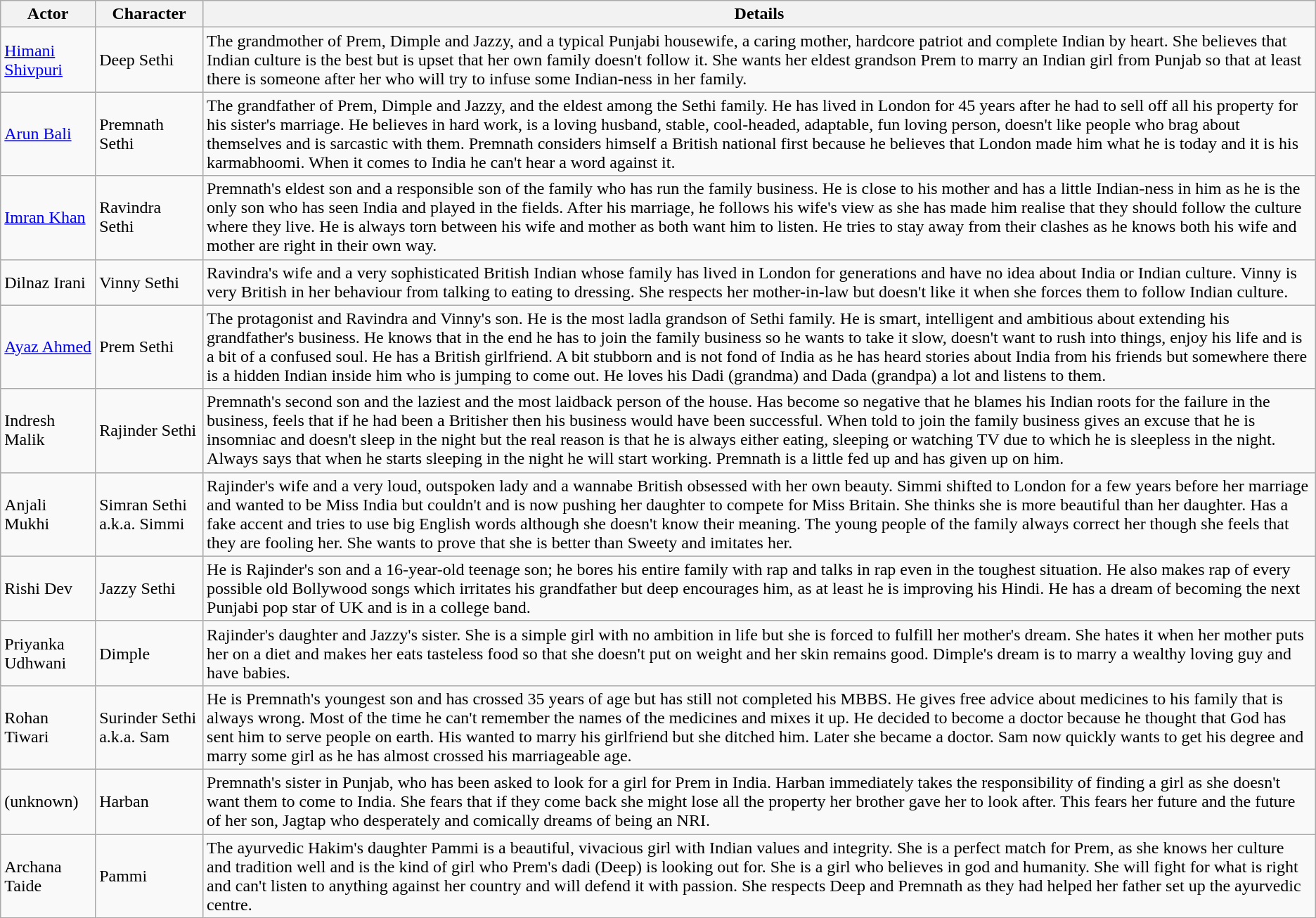<table class="wikitable">
<tr>
<th>Actor</th>
<th>Character</th>
<th>Details</th>
</tr>
<tr>
<td><a href='#'>Himani Shivpuri</a></td>
<td>Deep Sethi</td>
<td>The grandmother of Prem, Dimple and Jazzy, and a typical Punjabi housewife, a caring mother, hardcore patriot and complete Indian by heart. She believes that Indian culture is the best but is upset that her own family doesn't follow it. She wants her eldest grandson Prem to marry an Indian girl from Punjab so that at least there is someone after her who will try to infuse some Indian-ness in her family.</td>
</tr>
<tr>
<td><a href='#'>Arun Bali</a></td>
<td>Premnath Sethi</td>
<td>The grandfather of Prem, Dimple and Jazzy, and the eldest among the Sethi family. He has lived in London for 45 years after he had to sell off all his property for his sister's marriage. He believes in hard work, is a loving husband, stable, cool-headed, adaptable, fun loving person, doesn't like people who brag about themselves and is sarcastic with them. Premnath considers himself a British national first because he believes that London made him what he is today and it is his karmabhoomi. When it comes to India he can't hear a word against it.</td>
</tr>
<tr>
<td><a href='#'> Imran Khan</a></td>
<td>Ravindra  Sethi</td>
<td>Premnath's eldest son and a responsible son of the family who has run the family business. He is close to his mother and has a little Indian-ness in him as he is the only son who has seen India and played in the fields. After his marriage, he follows his wife's view as she has made him realise that they should follow the culture where they live. He is always torn between his wife and mother as both want him to listen. He tries to stay away from their clashes as he knows both his wife and mother are right in their own way.</td>
</tr>
<tr>
<td>Dilnaz Irani</td>
<td>Vinny Sethi</td>
<td>Ravindra's wife and a very sophisticated British Indian whose family has lived in London for generations and have no idea about India or Indian culture. Vinny is very British in her behaviour from talking to eating to dressing. She respects her mother-in-law but doesn't like it when she forces them to follow Indian culture.</td>
</tr>
<tr>
<td><a href='#'>Ayaz Ahmed</a></td>
<td>Prem Sethi</td>
<td>The protagonist and Ravindra and Vinny's son. He is the most ladla grandson of Sethi family. He is smart, intelligent and ambitious about extending his grandfather's business. He knows that in the end he has to join the family business so he wants to take it slow, doesn't want to rush into things, enjoy his life and is a bit of a confused soul. He has a British girlfriend. A bit stubborn and is not fond of India as he has heard stories about India from his friends but somewhere there is a hidden Indian inside him who is jumping to come out. He loves his Dadi (grandma) and Dada (grandpa) a lot and listens to them.</td>
</tr>
<tr>
<td>Indresh Malik</td>
<td>Rajinder Sethi</td>
<td>Premnath's second son and the laziest and the most laidback person of the house. Has become so negative that he blames his Indian roots for the failure in the business, feels that if he had been a Britisher then his business would have been successful. When told to join the family business gives an excuse that he is insomniac and doesn't sleep in the night but the real reason is that he is always either eating, sleeping or watching TV due to which he is sleepless in the night. Always says that when he starts sleeping in the night he will start working. Premnath is a little fed up and has given up on him.</td>
</tr>
<tr>
<td>Anjali Mukhi</td>
<td>Simran Sethi a.k.a. Simmi</td>
<td>Rajinder's wife and a very loud, outspoken lady and a wannabe British obsessed with her own beauty. Simmi shifted to London for a few years before her marriage and wanted to be Miss India but couldn't and is now pushing her daughter to compete for Miss Britain. She thinks she is more beautiful than her daughter. Has a fake accent and tries to use big English words although she doesn't know their meaning. The young people of the family always correct her though she feels that they are fooling her. She wants to prove that she is better than Sweety and imitates her.</td>
</tr>
<tr>
<td>Rishi Dev</td>
<td>Jazzy Sethi</td>
<td>He is Rajinder's son and a 16-year-old teenage son; he bores his entire family with rap and talks in rap even in the toughest situation. He also makes rap of every possible old Bollywood songs which irritates his grandfather but deep encourages him, as at least he is improving his Hindi. He has a dream of becoming the next Punjabi pop star of UK and is in a college band.</td>
</tr>
<tr>
<td>Priyanka Udhwani</td>
<td>Dimple</td>
<td>Rajinder's daughter and Jazzy's sister. She is a simple girl with no ambition in life but she is forced to fulfill her mother's dream. She hates it when her mother puts her on a diet and makes her eats tasteless food so that she doesn't put on weight and her skin remains good. Dimple's dream is to marry a wealthy loving guy and have babies.</td>
</tr>
<tr>
<td>Rohan Tiwari</td>
<td>Surinder Sethi a.k.a. Sam</td>
<td>He is Premnath's youngest son and has crossed 35 years of age but has still not completed his MBBS. He gives free advice about medicines to his family that is always wrong. Most of the time he can't remember the names of the medicines and mixes it up. He decided to become a doctor because he thought that God has sent him to serve people on earth. His wanted to marry his girlfriend but she ditched him. Later she became a doctor. Sam now quickly wants to get his degree and marry some girl as he has almost crossed his marriageable age.</td>
</tr>
<tr>
<td>(unknown)</td>
<td>Harban</td>
<td>Premnath's sister in Punjab, who has been asked to look for a girl for Prem in India. Harban immediately takes the responsibility of finding a girl as she doesn't want them to come to India. She fears that if they come back she might lose all the property her brother gave her to look after. This fears her future and the future of her son, Jagtap who desperately and comically dreams of being an NRI.</td>
</tr>
<tr>
<td>Archana Taide</td>
<td>Pammi</td>
<td>The ayurvedic Hakim's daughter Pammi is a beautiful, vivacious girl with Indian values and integrity. She is a perfect match for Prem, as she knows her culture and tradition well and is the kind of girl who Prem's dadi (Deep) is looking out for. She is a girl who believes in god and humanity. She will fight for what is right and can't listen to anything against her country and will defend it with passion. She respects Deep and Premnath as they had helped her father set up the ayurvedic centre.</td>
</tr>
</table>
